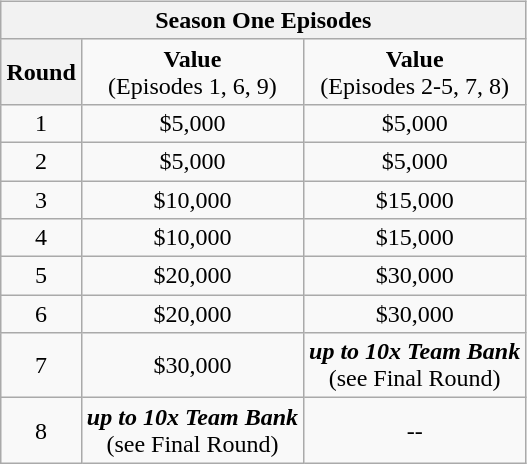<table style="float:right;">
<tr>
<td><br><table class="wikitable" style="text-align:center;">
<tr>
<th colspan=3>Season One Episodes</th>
</tr>
<tr>
<th>Round</th>
<td><strong>Value</strong><br>(Episodes 1, 6, 9)</td>
<td><strong>Value</strong><br>(Episodes 2-5, 7, 8)</td>
</tr>
<tr>
<td>1</td>
<td>$5,000</td>
<td>$5,000</td>
</tr>
<tr>
<td>2</td>
<td>$5,000</td>
<td>$5,000</td>
</tr>
<tr>
<td>3</td>
<td>$10,000</td>
<td>$15,000</td>
</tr>
<tr>
<td>4</td>
<td>$10,000</td>
<td>$15,000</td>
</tr>
<tr>
<td>5</td>
<td>$20,000</td>
<td>$30,000</td>
</tr>
<tr>
<td>6</td>
<td>$20,000</td>
<td>$30,000</td>
</tr>
<tr>
<td>7</td>
<td>$30,000</td>
<td style="text-align:center;"><strong><em>up to 10x Team Bank</em></strong><br>(see Final Round)</td>
</tr>
<tr>
<td>8</td>
<td style="text-align:center;"><strong><em>up to 10x Team Bank</em></strong><br>(see Final Round)</td>
<td>--</td>
</tr>
</table>
</td>
</tr>
</table>
